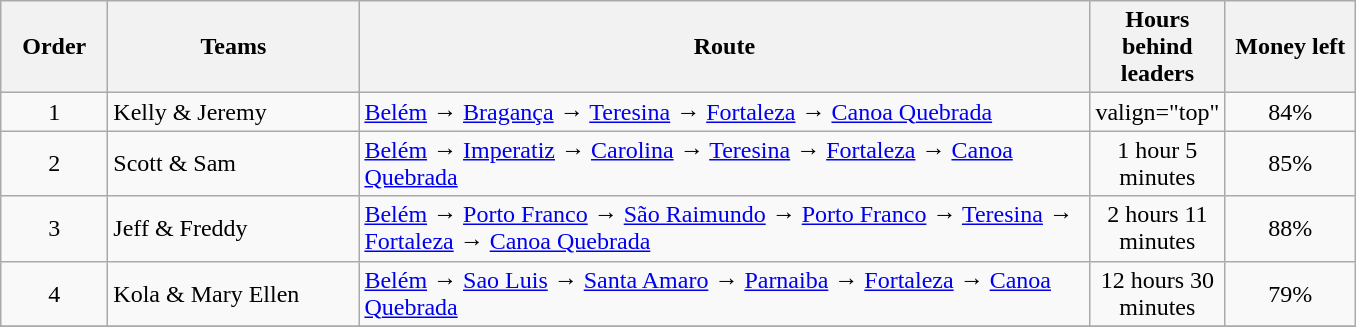<table class="wikitable sortable" style="text-align:center">
<tr>
<th style="width:4em">Order</th>
<th style="width:10em">Teams</th>
<th style="width:30em">Route</th>
<th style="width:5em">Hours behind leaders</th>
<th style="width:5em">Money left</th>
</tr>
<tr>
<td>1</td>
<td style="text-align:left">Kelly & Jeremy</td>
<td style="text-align:left"><a href='#'>Belém</a>  → <a href='#'>Bragança</a>    → <a href='#'>Teresina</a> → <a href='#'>Fortaleza</a>  → <a href='#'>Canoa Quebrada</a></td>
<td>valign="top" </td>
<td>84%</td>
</tr>
<tr>
<td>2</td>
<td style="text-align:left">Scott & Sam</td>
<td style="text-align:left"><a href='#'>Belém</a>   → <a href='#'>Imperatiz</a>  → <a href='#'>Carolina</a>    → <a href='#'>Teresina</a>  → <a href='#'>Fortaleza</a>  → <a href='#'>Canoa Quebrada</a></td>
<td>1 hour 5 minutes</td>
<td>85%</td>
</tr>
<tr>
<td>3</td>
<td style="text-align:left">Jeff & Freddy</td>
<td style="text-align:left"><a href='#'>Belém</a>  → <a href='#'>Porto Franco</a>  → <a href='#'>São Raimundo</a>   → <a href='#'>Porto Franco</a>  → <a href='#'>Teresina</a>  → <a href='#'>Fortaleza</a> → <a href='#'>Canoa Quebrada</a></td>
<td>2 hours 11 minutes</td>
<td>88%</td>
</tr>
<tr>
<td>4</td>
<td style="text-align:left">Kola & Mary Ellen</td>
<td style="text-align:left"><a href='#'>Belém</a>   → <a href='#'>Sao Luis</a>  → <a href='#'>Santa Amaro</a>   → <a href='#'>Parnaiba</a>  → <a href='#'>Fortaleza</a> → <a href='#'>Canoa Quebrada</a></td>
<td>12 hours 30 minutes</td>
<td>79%</td>
</tr>
<tr>
</tr>
</table>
